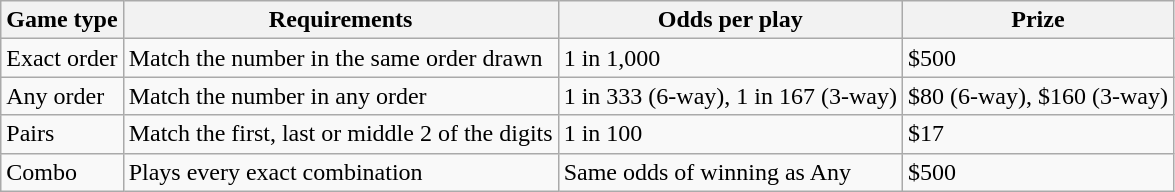<table class="wikitable">
<tr>
<th>Game type</th>
<th>Requirements</th>
<th>Odds per play</th>
<th>Prize</th>
</tr>
<tr>
<td>Exact order</td>
<td>Match the number in the same order drawn</td>
<td>1 in 1,000</td>
<td>$500</td>
</tr>
<tr>
<td>Any order</td>
<td>Match the number in any order</td>
<td>1 in 333 (6-way), 1 in 167 (3-way)</td>
<td>$80 (6-way), $160 (3-way)</td>
</tr>
<tr>
<td>Pairs</td>
<td>Match the first, last or middle 2 of the digits</td>
<td>1 in 100</td>
<td>$17</td>
</tr>
<tr>
<td>Combo</td>
<td>Plays every exact combination</td>
<td>Same odds of winning as Any</td>
<td>$500</td>
</tr>
</table>
